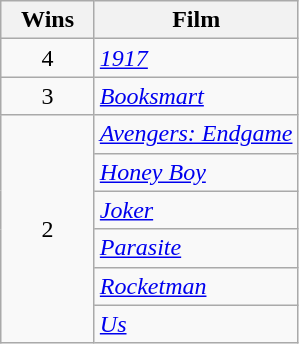<table class="wikitable">
<tr>
<th scope="col" style="width:55px;">Wins</th>
<th scope="col" style="text-align:center;">Film</th>
</tr>
<tr>
<td rowspan="1" style="text-align:center">4</td>
<td><em><a href='#'>1917</a></em></td>
</tr>
<tr>
<td rowspan="1" style="text-align:center">3</td>
<td><em><a href='#'>Booksmart</a></em></td>
</tr>
<tr>
<td rowspan="6" style="text-align:center">2</td>
<td><em><a href='#'>Avengers: Endgame</a></em></td>
</tr>
<tr>
<td><em><a href='#'>Honey Boy</a></em></td>
</tr>
<tr>
<td><em><a href='#'>Joker</a></em></td>
</tr>
<tr>
<td><em><a href='#'>Parasite</a></em></td>
</tr>
<tr>
<td><em><a href='#'>Rocketman</a></em></td>
</tr>
<tr>
<td><em><a href='#'>Us</a></em></td>
</tr>
</table>
